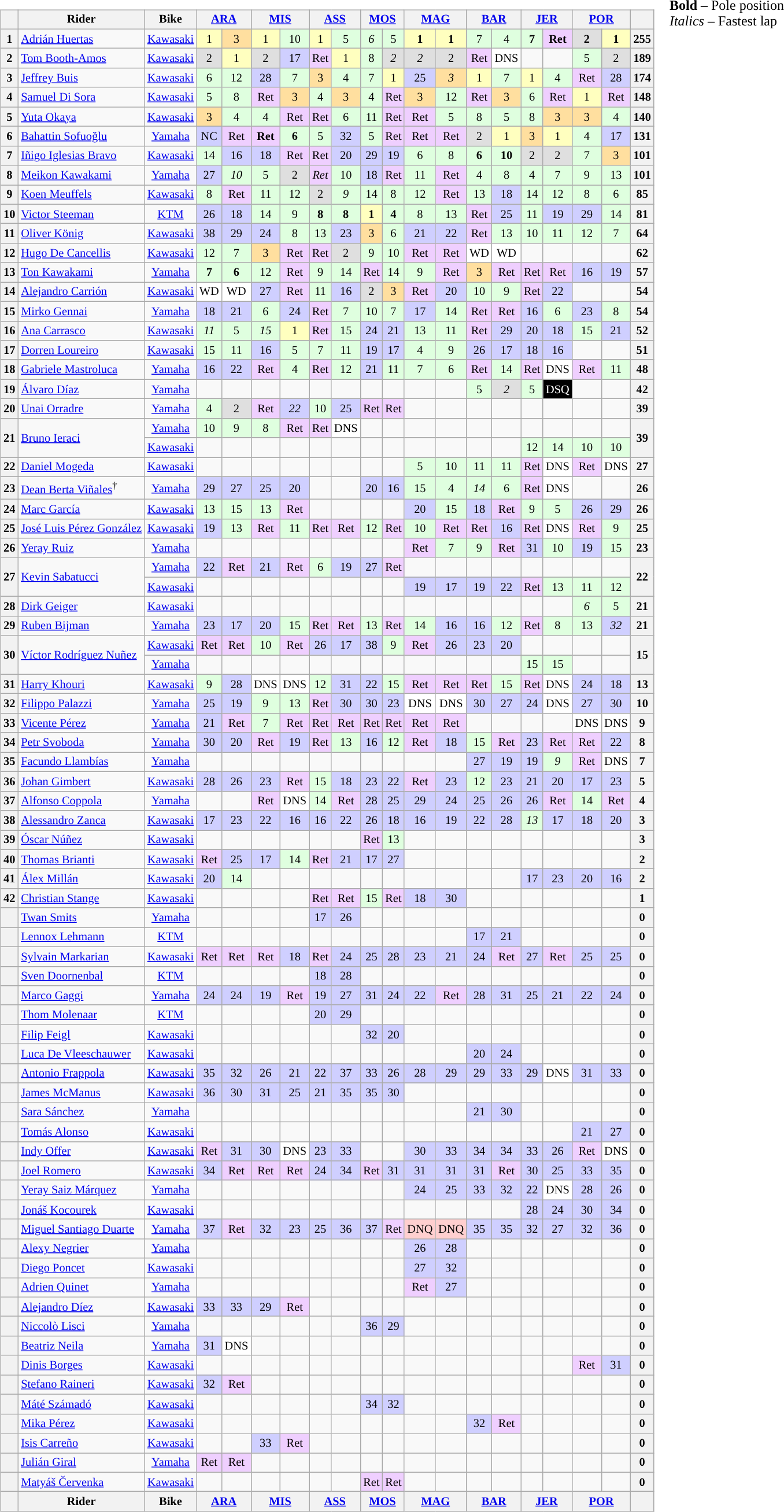<table>
<tr>
<td><br><table class="wikitable" style="font-size:85%; text-align:center;">
<tr>
<th></th>
<th>Rider</th>
<th>Bike</th>
<th colspan=2><a href='#'>ARA</a><br></th>
<th colspan=2><a href='#'>MIS</a><br></th>
<th colspan=2><a href='#'>ASS</a><br></th>
<th colspan=2><a href='#'>MOS</a><br></th>
<th colspan=2><a href='#'>MAG</a><br></th>
<th colspan=2><a href='#'>BAR</a><br></th>
<th colspan=2><a href='#'>JER</a><br></th>
<th colspan=2><a href='#'>POR</a><br></th>
<th></th>
</tr>
<tr>
<th>1</th>
<td align=left> <a href='#'>Adrián Huertas</a></td>
<td><a href='#'>Kawasaki</a></td>
<td style="background:#ffffbf;">1</td>
<td style="background:#ffdf9f;">3</td>
<td style="background:#ffffbf;">1</td>
<td style="background:#dfffdf;">10</td>
<td style="background:#ffffbf;">1</td>
<td style="background:#dfffdf;">5</td>
<td style="background:#dfffdf;"><em>6</em></td>
<td style="background:#dfffdf;">5</td>
<td style="background:#ffffbf;"><strong>1</strong></td>
<td style="background:#ffffbf;"><strong>1</strong></td>
<td style="background:#dfffdf;">7</td>
<td style="background:#dfffdf;">4</td>
<td style="background:#dfffdf;"><strong>7</strong></td>
<td style="background:#efcfff;"><strong>Ret</strong></td>
<td style="background:#dfdfdf;"><strong>2</strong></td>
<td style="background:#ffffbf;"><strong>1</strong></td>
<th>255</th>
</tr>
<tr>
<th>2</th>
<td align=left> <a href='#'>Tom Booth-Amos</a></td>
<td><a href='#'>Kawasaki</a></td>
<td style="background:#dfdfdf;">2</td>
<td style="background:#ffffbf;">1</td>
<td style="background:#dfdfdf;">2</td>
<td style="background:#cfcfff;">17</td>
<td style="background:#efcfff;">Ret</td>
<td style="background:#ffffbf;">1</td>
<td style="background:#dfffdf;">8</td>
<td style="background:#dfdfdf;"><em>2</em></td>
<td style="background:#dfdfdf;"><em>2</em></td>
<td style="background:#dfdfdf;">2</td>
<td style="background:#efcfff;">Ret</td>
<td style="background:#ffffff;">DNS</td>
<td></td>
<td></td>
<td style="background:#dfffdf;">5</td>
<td style="background:#dfdfdf;">2</td>
<th>189</th>
</tr>
<tr>
<th>3</th>
<td align=left> <a href='#'>Jeffrey Buis</a></td>
<td><a href='#'>Kawasaki</a></td>
<td style="background:#dfffdf;">6</td>
<td style="background:#dfffdf;">12</td>
<td style="background:#cfcfff;">28</td>
<td style="background:#dfffdf;">7</td>
<td style="background:#ffdf9f;">3</td>
<td style="background:#dfffdf;">4</td>
<td style="background:#dfffdf;">7</td>
<td style="background:#ffffbf;">1</td>
<td style="background:#cfcfff;">25</td>
<td style="background:#ffdf9f;"><em>3</em></td>
<td style="background:#ffffbf;">1</td>
<td style="background:#dfffdf;">7</td>
<td style="background:#ffffbf;">1</td>
<td style="background:#dfffdf;">4</td>
<td style="background:#efcfff;">Ret</td>
<td style="background:#cfcfff;">28</td>
<th>174</th>
</tr>
<tr>
<th>4</th>
<td align=left> <a href='#'>Samuel Di Sora</a></td>
<td><a href='#'>Kawasaki</a></td>
<td style="background:#dfffdf;">5</td>
<td style="background:#dfffdf;">8</td>
<td style="background:#efcfff;">Ret</td>
<td style="background:#ffdf9f;">3</td>
<td style="background:#dfffdf;">4</td>
<td style="background:#ffdf9f;">3</td>
<td style="background:#dfffdf;">4</td>
<td style="background:#efcfff;">Ret</td>
<td style="background:#ffdf9f;">3</td>
<td style="background:#dfffdf;">12</td>
<td style="background:#efcfff;">Ret</td>
<td style="background:#ffdf9f;">3</td>
<td style="background:#dfffdf;">6</td>
<td style="background:#efcfff;">Ret</td>
<td style="background:#ffffbf;">1</td>
<td style="background:#efcfff;">Ret</td>
<th>148</th>
</tr>
<tr>
<th>5</th>
<td align=left> <a href='#'>Yuta Okaya</a></td>
<td><a href='#'>Kawasaki</a></td>
<td style="background:#ffdf9f;">3</td>
<td style="background:#dfffdf;">4</td>
<td style="background:#dfffdf;">4</td>
<td style="background:#efcfff;">Ret</td>
<td style="background:#efcfff;">Ret</td>
<td style="background:#dfffdf;">6</td>
<td style="background:#dfffdf;">11</td>
<td style="background:#efcfff;">Ret</td>
<td style="background:#efcfff;">Ret</td>
<td style="background:#dfffdf;">5</td>
<td style="background:#dfffdf;">8</td>
<td style="background:#dfffdf;">5</td>
<td style="background:#dfffdf;">8</td>
<td style="background:#ffdf9f;">3</td>
<td style="background:#ffdf9f;">3</td>
<td style="background:#dfffdf;">4</td>
<th>140</th>
</tr>
<tr>
<th>6</th>
<td align=left> <a href='#'>Bahattin Sofuoğlu</a></td>
<td><a href='#'>Yamaha</a></td>
<td style="background:#cfcfff;">NC</td>
<td style="background:#efcfff;">Ret</td>
<td style="background:#efcfff;"><strong>Ret</strong></td>
<td style="background:#dfffdf;"><strong>6</strong></td>
<td style="background:#dfffdf;">5</td>
<td style="background:#cfcfff;">32</td>
<td style="background:#dfffdf;">5</td>
<td style="background:#efcfff;">Ret</td>
<td style="background:#efcfff;">Ret</td>
<td style="background:#efcfff;">Ret</td>
<td style="background:#dfdfdf;">2</td>
<td style="background:#ffffbf;">1</td>
<td style="background:#ffdf9f;">3</td>
<td style="background:#ffffbf;">1</td>
<td style="background:#dfffdf;">4</td>
<td style="background:#cfcfff;">17</td>
<th>131</th>
</tr>
<tr>
<th>7</th>
<td align=left> <a href='#'>Iñigo Iglesias Bravo</a></td>
<td><a href='#'>Kawasaki</a></td>
<td style="background:#dfffdf;">14</td>
<td style="background:#cfcfff;">16</td>
<td style="background:#cfcfff;">18</td>
<td style="background:#efcfff;">Ret</td>
<td style="background:#efcfff;">Ret</td>
<td style="background:#cfcfff;">20</td>
<td style="background:#cfcfff;">29</td>
<td style="background:#cfcfff;">19</td>
<td style="background:#dfffdf;">6</td>
<td style="background:#dfffdf;">8</td>
<td style="background:#dfffdf;"><strong>6</strong></td>
<td style="background:#dfffdf;"><strong>10</strong></td>
<td style="background:#dfdfdf;">2</td>
<td style="background:#dfdfdf;">2</td>
<td style="background:#dfffdf;">7</td>
<td style="background:#ffdf9f;">3</td>
<th>101</th>
</tr>
<tr>
<th>8</th>
<td align=left> <a href='#'>Meikon Kawakami</a></td>
<td><a href='#'>Yamaha</a></td>
<td style="background:#cfcfff;">27</td>
<td style="background:#dfffdf;"><em>10</em></td>
<td style="background:#dfffdf;">5</td>
<td style="background:#dfdfdf;">2</td>
<td style="background:#efcfff;"><em>Ret</em></td>
<td style="background:#dfffdf;">10</td>
<td style="background:#cfcfff;">18</td>
<td style="background:#efcfff;">Ret</td>
<td style="background:#dfffdf;">11</td>
<td style="background:#efcfff;">Ret</td>
<td style="background:#dfffdf;">4</td>
<td style="background:#dfffdf;">8</td>
<td style="background:#dfffdf;">4</td>
<td style="background:#dfffdf;">7</td>
<td style="background:#dfffdf;">9</td>
<td style="background:#dfffdf;">13</td>
<th>101</th>
</tr>
<tr>
<th>9</th>
<td align=left> <a href='#'>Koen Meuffels</a></td>
<td><a href='#'>Kawasaki</a></td>
<td style="background:#dfffdf;">8</td>
<td style="background:#efcfff;">Ret</td>
<td style="background:#dfffdf;">11</td>
<td style="background:#dfffdf;">12</td>
<td style="background:#dfdfdf;">2</td>
<td style="background:#dfffdf;"><em>9</em></td>
<td style="background:#dfffdf;">14</td>
<td style="background:#dfffdf;">8</td>
<td style="background:#dfffdf;">12</td>
<td style="background:#efcfff;">Ret</td>
<td style="background:#dfffdf;">13</td>
<td style="background:#cfcfff;">18</td>
<td style="background:#dfffdf;">14</td>
<td style="background:#dfffdf;">12</td>
<td style="background:#dfffdf;">8</td>
<td style="background:#dfffdf;">6</td>
<th>85</th>
</tr>
<tr>
<th>10</th>
<td align=left> <a href='#'>Victor Steeman</a></td>
<td><a href='#'>KTM</a></td>
<td style="background:#cfcfff;">26</td>
<td style="background:#cfcfff;">18</td>
<td style="background:#dfffdf;">14</td>
<td style="background:#dfffdf;">9</td>
<td style="background:#dfffdf;"><strong>8</strong></td>
<td style="background:#dfffdf;"><strong>8</strong></td>
<td style="background:#ffffbf;"><strong>1</strong></td>
<td style="background:#dfffdf;"><strong>4</strong></td>
<td style="background:#dfffdf;">8</td>
<td style="background:#dfffdf;">13</td>
<td style="background:#efcfff;">Ret</td>
<td style="background:#cfcfff;">25</td>
<td style="background:#dfffdf;">11</td>
<td style="background:#cfcfff;">19</td>
<td style="background:#cfcfff;">29</td>
<td style="background:#dfffdf;">14</td>
<th>81</th>
</tr>
<tr>
<th>11</th>
<td align=left> <a href='#'>Oliver König</a></td>
<td><a href='#'>Kawasaki</a></td>
<td style="background:#cfcfff;">38</td>
<td style="background:#cfcfff;">29</td>
<td style="background:#cfcfff;">24</td>
<td style="background:#dfffdf;">8</td>
<td style="background:#dfffdf;">13</td>
<td style="background:#cfcfff;">23</td>
<td style="background:#ffdf9f;">3</td>
<td style="background:#dfffdf;">6</td>
<td style="background:#cfcfff;">21</td>
<td style="background:#cfcfff;">22</td>
<td style="background:#efcfff;">Ret</td>
<td style="background:#dfffdf;">13</td>
<td style="background:#dfffdf;">10</td>
<td style="background:#dfffdf;">11</td>
<td style="background:#dfffdf;">12</td>
<td style="background:#dfffdf;">7</td>
<th>64</th>
</tr>
<tr>
<th>12</th>
<td align=left> <a href='#'>Hugo De Cancellis</a></td>
<td><a href='#'>Kawasaki</a></td>
<td style="background:#dfffdf;">12</td>
<td style="background:#dfffdf;">7</td>
<td style="background:#ffdf9f;">3</td>
<td style="background:#efcfff;">Ret</td>
<td style="background:#efcfff;">Ret</td>
<td style="background:#dfdfdf;">2</td>
<td style="background:#dfffdf;">9</td>
<td style="background:#dfffdf;">10</td>
<td style="background:#efcfff;">Ret</td>
<td style="background:#efcfff;">Ret</td>
<td style="background:#ffffff;">WD</td>
<td style="background:#ffffff;">WD</td>
<td></td>
<td></td>
<td></td>
<td></td>
<th>62</th>
</tr>
<tr>
<th>13</th>
<td align=left> <a href='#'>Ton Kawakami</a></td>
<td><a href='#'>Yamaha</a></td>
<td style="background:#dfffdf;"><strong>7</strong></td>
<td style="background:#dfffdf;"><strong>6</strong></td>
<td style="background:#dfffdf;">12</td>
<td style="background:#efcfff;">Ret</td>
<td style="background:#dfffdf;">9</td>
<td style="background:#dfffdf;">14</td>
<td style="background:#efcfff;">Ret</td>
<td style="background:#dfffdf;">14</td>
<td style="background:#dfffdf;">9</td>
<td style="background:#efcfff;">Ret</td>
<td style="background:#ffdf9f;">3</td>
<td style="background:#efcfff;">Ret</td>
<td style="background:#efcfff;">Ret</td>
<td style="background:#efcfff;">Ret</td>
<td style="background:#cfcfff;">16</td>
<td style="background:#cfcfff;">19</td>
<th>57</th>
</tr>
<tr>
<th>14</th>
<td align=left> <a href='#'>Alejandro Carrión</a></td>
<td><a href='#'>Kawasaki</a></td>
<td style="background:#ffffff;">WD</td>
<td style="background:#ffffff;">WD</td>
<td style="background:#cfcfff;">27</td>
<td style="background:#efcfff;">Ret</td>
<td style="background:#dfffdf;">11</td>
<td style="background:#cfcfff;">16</td>
<td style="background:#dfdfdf;">2</td>
<td style="background:#ffdf9f;">3</td>
<td style="background:#efcfff;">Ret</td>
<td style="background:#cfcfff;">20</td>
<td style="background:#dfffdf;">10</td>
<td style="background:#dfffdf;">9</td>
<td style="background:#efcfff;">Ret</td>
<td style="background:#cfcfff;">22</td>
<td></td>
<td></td>
<th>54</th>
</tr>
<tr>
<th>15</th>
<td align=left> <a href='#'>Mirko Gennai</a></td>
<td><a href='#'>Yamaha</a></td>
<td style="background:#cfcfff;">18</td>
<td style="background:#cfcfff;">21</td>
<td style="background:#dfffdf;">6</td>
<td style="background:#cfcfff;">24</td>
<td style="background:#efcfff;">Ret</td>
<td style="background:#dfffdf;">7</td>
<td style="background:#dfffdf;">10</td>
<td style="background:#dfffdf;">7</td>
<td style="background:#cfcfff;">17</td>
<td style="background:#dfffdf;">14</td>
<td style="background:#efcfff;">Ret</td>
<td style="background:#efcfff;">Ret</td>
<td style="background:#cfcfff;">16</td>
<td style="background:#dfffdf;">6</td>
<td style="background:#cfcfff;">23</td>
<td style="background:#dfffdf;">8</td>
<th>54</th>
</tr>
<tr>
<th>16</th>
<td align=left> <a href='#'>Ana Carrasco</a></td>
<td><a href='#'>Kawasaki</a></td>
<td style="background:#dfffdf;"><em>11</em></td>
<td style="background:#dfffdf;">5</td>
<td style="background:#dfffdf;"><em>15</em></td>
<td style="background:#ffffbf;">1</td>
<td style="background:#efcfff;">Ret</td>
<td style="background:#dfffdf;">15</td>
<td style="background:#cfcfff;">24</td>
<td style="background:#cfcfff;">21</td>
<td style="background:#dfffdf;">13</td>
<td style="background:#dfffdf;">11</td>
<td style="background:#efcfff;">Ret</td>
<td style="background:#cfcfff;">29</td>
<td style="background:#cfcfff;">20</td>
<td style="background:#cfcfff;">18</td>
<td style="background:#dfffdf;">15</td>
<td style="background:#cfcfff;">21</td>
<th>52</th>
</tr>
<tr>
<th>17</th>
<td align=left> <a href='#'>Dorren Loureiro</a></td>
<td><a href='#'>Kawasaki</a></td>
<td style="background:#dfffdf;">15</td>
<td style="background:#dfffdf;">11</td>
<td style="background:#cfcfff;">16</td>
<td style="background:#dfffdf;">5</td>
<td style="background:#dfffdf;">7</td>
<td style="background:#dfffdf;">11</td>
<td style="background:#cfcfff;">19</td>
<td style="background:#cfcfff;">17</td>
<td style="background:#dfffdf;">4</td>
<td style="background:#dfffdf;">9</td>
<td style="background:#cfcfff;">26</td>
<td style="background:#cfcfff;">17</td>
<td style="background:#cfcfff;">18</td>
<td style="background:#cfcfff;">16</td>
<td></td>
<td></td>
<th>51</th>
</tr>
<tr>
<th>18</th>
<td align=left> <a href='#'>Gabriele Mastroluca</a></td>
<td><a href='#'>Yamaha</a></td>
<td style="background:#cfcfff;">16</td>
<td style="background:#cfcfff;">22</td>
<td style="background:#efcfff;">Ret</td>
<td style="background:#dfffdf;">4</td>
<td style="background:#efcfff;">Ret</td>
<td style="background:#dfffdf;">12</td>
<td style="background:#cfcfff;">21</td>
<td style="background:#dfffdf;">11</td>
<td style="background:#dfffdf;">7</td>
<td style="background:#dfffdf;">6</td>
<td style="background:#efcfff;">Ret</td>
<td style="background:#dfffdf;">14</td>
<td style="background:#efcfff;">Ret</td>
<td style="background:#ffffff;">DNS</td>
<td style="background:#efcfff;">Ret</td>
<td style="background:#dfffdf;">11</td>
<th>48</th>
</tr>
<tr>
<th>19</th>
<td align=left> <a href='#'>Álvaro Díaz</a></td>
<td><a href='#'>Yamaha</a></td>
<td></td>
<td></td>
<td></td>
<td></td>
<td></td>
<td></td>
<td></td>
<td></td>
<td></td>
<td></td>
<td style="background:#dfffdf;">5</td>
<td style="background:#dfdfdf;"><em>2</em></td>
<td style="background:#dfffdf;">5</td>
<td style="background:#000000;color:#ffffff;">DSQ</td>
<td></td>
<td></td>
<th>42</th>
</tr>
<tr>
<th>20</th>
<td align=left> <a href='#'>Unai Orradre</a></td>
<td><a href='#'>Yamaha</a></td>
<td style="background:#dfffdf;">4</td>
<td style="background:#dfdfdf;">2</td>
<td style="background:#efcfff;">Ret</td>
<td style="background:#cfcfff;"><em>22</em></td>
<td style="background:#dfffdf;">10</td>
<td style="background:#cfcfff;">25</td>
<td style="background:#efcfff;">Ret</td>
<td style="background:#efcfff;">Ret</td>
<td></td>
<td></td>
<td></td>
<td></td>
<td></td>
<td></td>
<td></td>
<td></td>
<th>39</th>
</tr>
<tr>
<th rowspan=2>21</th>
<td rowspan=2 align=left> <a href='#'>Bruno Ieraci</a></td>
<td><a href='#'>Yamaha</a></td>
<td style="background:#dfffdf;">10</td>
<td style="background:#dfffdf;">9</td>
<td style="background:#dfffdf;">8</td>
<td style="background:#efcfff;">Ret</td>
<td style="background:#efcfff;">Ret</td>
<td style="background:#ffffff;">DNS</td>
<td></td>
<td></td>
<td></td>
<td></td>
<td></td>
<td></td>
<td></td>
<td></td>
<td></td>
<td></td>
<th rowspan=2>39</th>
</tr>
<tr>
<td><a href='#'>Kawasaki</a></td>
<td></td>
<td></td>
<td></td>
<td></td>
<td></td>
<td></td>
<td></td>
<td></td>
<td></td>
<td></td>
<td></td>
<td></td>
<td style="background:#dfffdf;">12</td>
<td style="background:#dfffdf;">14</td>
<td style="background:#dfffdf;">10</td>
<td style="background:#dfffdf;">10</td>
</tr>
<tr>
<th>22</th>
<td align=left> <a href='#'>Daniel Mogeda</a></td>
<td><a href='#'>Kawasaki</a></td>
<td></td>
<td></td>
<td></td>
<td></td>
<td></td>
<td></td>
<td></td>
<td></td>
<td style="background:#dfffdf;">5</td>
<td style="background:#dfffdf;">10</td>
<td style="background:#dfffdf;">11</td>
<td style="background:#dfffdf;">11</td>
<td style="background:#efcfff;">Ret</td>
<td style="background:#ffffff;">DNS</td>
<td style="background:#efcfff;">Ret</td>
<td style="background:#ffffff;">DNS</td>
<th>27</th>
</tr>
<tr>
<th>23</th>
<td align=left> <a href='#'>Dean Berta Viñales</a><sup>†</sup></td>
<td><a href='#'>Yamaha</a></td>
<td style="background:#cfcfff;">29</td>
<td style="background:#cfcfff;">27</td>
<td style="background:#cfcfff;">25</td>
<td style="background:#cfcfff;">20</td>
<td></td>
<td></td>
<td style="background:#cfcfff;">20</td>
<td style="background:#cfcfff;">16</td>
<td style="background:#dfffdf;">15</td>
<td style="background:#dfffdf;">4</td>
<td style="background:#dfffdf;"><em>14</em></td>
<td style="background:#dfffdf;">6</td>
<td style="background:#efcfff;">Ret</td>
<td style="background:#ffffff;">DNS</td>
<td></td>
<td></td>
<th>26</th>
</tr>
<tr>
<th>24</th>
<td align=left> <a href='#'>Marc García</a></td>
<td><a href='#'>Kawasaki</a></td>
<td style="background:#dfffdf;">13</td>
<td style="background:#dfffdf;">15</td>
<td style="background:#dfffdf;">13</td>
<td style="background:#efcfff;">Ret</td>
<td></td>
<td></td>
<td></td>
<td></td>
<td style="background:#cfcfff;">20</td>
<td style="background:#dfffdf;">15</td>
<td style="background:#cfcfff;">18</td>
<td style="background:#efcfff;">Ret</td>
<td style="background:#dfffdf;">9</td>
<td style="background:#dfffdf;">5</td>
<td style="background:#cfcfff;">26</td>
<td style="background:#cfcfff;">29</td>
<th>26</th>
</tr>
<tr>
<th>25</th>
<td align=left nowrap> <a href='#'>José Luis Pérez González</a></td>
<td><a href='#'>Kawasaki</a></td>
<td style="background:#cfcfff;">19</td>
<td style="background:#dfffdf;">13</td>
<td style="background:#efcfff;">Ret</td>
<td style="background:#dfffdf;">11</td>
<td style="background:#efcfff;">Ret</td>
<td style="background:#efcfff;">Ret</td>
<td style="background:#dfffdf;">12</td>
<td style="background:#efcfff;">Ret</td>
<td style="background:#dfffdf;">10</td>
<td style="background:#efcfff;">Ret</td>
<td style="background:#efcfff;">Ret</td>
<td style="background:#cfcfff;">16</td>
<td style="background:#efcfff;">Ret</td>
<td style="background:#ffffff;">DNS</td>
<td style="background:#efcfff;">Ret</td>
<td style="background:#dfffdf;">9</td>
<th>25</th>
</tr>
<tr>
<th>26</th>
<td align=left> <a href='#'>Yeray Ruiz</a></td>
<td><a href='#'>Yamaha</a></td>
<td></td>
<td></td>
<td></td>
<td></td>
<td></td>
<td></td>
<td></td>
<td></td>
<td style="background:#efcfff;">Ret</td>
<td style="background:#dfffdf;">7</td>
<td style="background:#dfffdf;">9</td>
<td style="background:#efcfff;">Ret</td>
<td style="background:#cfcfff;">31</td>
<td style="background:#dfffdf;">10</td>
<td style="background:#cfcfff;">19</td>
<td style="background:#dfffdf;">15</td>
<th>23</th>
</tr>
<tr>
<th rowspan=2>27</th>
<td rowspan=2 align=left> <a href='#'>Kevin Sabatucci</a></td>
<td><a href='#'>Yamaha</a></td>
<td style="background:#cfcfff;">22</td>
<td style="background:#efcfff;">Ret</td>
<td style="background:#cfcfff;">21</td>
<td style="background:#efcfff;">Ret</td>
<td style="background:#dfffdf;">6</td>
<td style="background:#cfcfff;">19</td>
<td style="background:#cfcfff;">27</td>
<td style="background:#efcfff;">Ret</td>
<td></td>
<td></td>
<td></td>
<td></td>
<td></td>
<td></td>
<td></td>
<td></td>
<th rowspan=2>22</th>
</tr>
<tr>
<td><a href='#'>Kawasaki</a></td>
<td></td>
<td></td>
<td></td>
<td></td>
<td></td>
<td></td>
<td></td>
<td></td>
<td style="background:#cfcfff;">19</td>
<td style="background:#cfcfff;">17</td>
<td style="background:#cfcfff;">19</td>
<td style="background:#cfcfff;">22</td>
<td style="background:#efcfff;">Ret</td>
<td style="background:#dfffdf;">13</td>
<td style="background:#dfffdf;">11</td>
<td style="background:#dfffdf;">12</td>
</tr>
<tr>
<th>28</th>
<td align=left> <a href='#'>Dirk Geiger</a></td>
<td><a href='#'>Kawasaki</a></td>
<td></td>
<td></td>
<td></td>
<td></td>
<td></td>
<td></td>
<td></td>
<td></td>
<td></td>
<td></td>
<td></td>
<td></td>
<td></td>
<td></td>
<td style="background:#dfffdf;"><em>6</em></td>
<td style="background:#dfffdf;">5</td>
<th>21</th>
</tr>
<tr>
<th>29</th>
<td align=left> <a href='#'>Ruben Bijman</a></td>
<td><a href='#'>Yamaha</a></td>
<td style="background:#cfcfff;">23</td>
<td style="background:#cfcfff;">17</td>
<td style="background:#cfcfff;">20</td>
<td style="background:#dfffdf;">15</td>
<td style="background:#efcfff;">Ret</td>
<td style="background:#efcfff;">Ret</td>
<td style="background:#dfffdf;">13</td>
<td style="background:#efcfff;">Ret</td>
<td style="background:#dfffdf;">14</td>
<td style="background:#cfcfff;">16</td>
<td style="background:#cfcfff;">16</td>
<td style="background:#dfffdf;">12</td>
<td style="background:#efcfff;">Ret</td>
<td style="background:#dfffdf;">8</td>
<td style="background:#dfffdf;">13</td>
<td style="background:#cfcfff;"><em>32</em></td>
<th>21</th>
</tr>
<tr>
<th rowspan=2>30</th>
<td rowspan=2 align=left> <a href='#'>Víctor Rodríguez Nuñez</a></td>
<td><a href='#'>Kawasaki</a></td>
<td style="background:#efcfff;">Ret</td>
<td style="background:#efcfff;">Ret</td>
<td style="background:#dfffdf;">10</td>
<td style="background:#efcfff;">Ret</td>
<td style="background:#cfcfff;">26</td>
<td style="background:#cfcfff;">17</td>
<td style="background:#cfcfff;">38</td>
<td style="background:#dfffdf;">9</td>
<td style="background:#efcfff;">Ret</td>
<td style="background:#cfcfff;">26</td>
<td style="background:#cfcfff;">23</td>
<td style="background:#cfcfff;">20</td>
<td></td>
<td></td>
<td></td>
<td></td>
<th rowspan=2>15</th>
</tr>
<tr>
<td><a href='#'>Yamaha</a></td>
<td></td>
<td></td>
<td></td>
<td></td>
<td></td>
<td></td>
<td></td>
<td></td>
<td></td>
<td></td>
<td></td>
<td></td>
<td style="background:#dfffdf;">15</td>
<td style="background:#dfffdf;">15</td>
<td></td>
<td></td>
</tr>
<tr>
<th>31</th>
<td align=left> <a href='#'>Harry Khouri</a></td>
<td><a href='#'>Kawasaki</a></td>
<td style="background:#dfffdf;">9</td>
<td style="background:#cfcfff;">28</td>
<td style="background:#ffffff;">DNS</td>
<td style="background:#ffffff;">DNS</td>
<td style="background:#dfffdf;">12</td>
<td style="background:#cfcfff;">31</td>
<td style="background:#cfcfff;">22</td>
<td style="background:#dfffdf;">15</td>
<td style="background:#efcfff;">Ret</td>
<td style="background:#efcfff;">Ret</td>
<td style="background:#efcfff;">Ret</td>
<td style="background:#dfffdf;">15</td>
<td style="background:#efcfff;">Ret</td>
<td style="background:#ffffff;">DNS</td>
<td style="background:#cfcfff;">24</td>
<td style="background:#cfcfff;">18</td>
<th>13</th>
</tr>
<tr>
<th>32</th>
<td align=left> <a href='#'>Filippo Palazzi</a></td>
<td><a href='#'>Yamaha</a></td>
<td style="background:#cfcfff;">25</td>
<td style="background:#cfcfff;">19</td>
<td style="background:#dfffdf;">9</td>
<td style="background:#dfffdf;">13</td>
<td style="background:#efcfff;">Ret</td>
<td style="background:#cfcfff;">30</td>
<td style="background:#cfcfff;">30</td>
<td style="background:#cfcfff;">23</td>
<td style="background:#ffffff;">DNS</td>
<td style="background:#ffffff;">DNS</td>
<td style="background:#cfcfff;">30</td>
<td style="background:#cfcfff;">27</td>
<td style="background:#cfcfff;">24</td>
<td style="background:#ffffff;">DNS</td>
<td style="background:#cfcfff;">27</td>
<td style="background:#cfcfff;">30</td>
<th>10</th>
</tr>
<tr>
<th>33</th>
<td align=left> <a href='#'>Vicente Pérez</a></td>
<td><a href='#'>Yamaha</a></td>
<td style="background:#cfcfff;">21</td>
<td style="background:#efcfff;">Ret</td>
<td style="background:#dfffdf;">7</td>
<td style="background:#efcfff;">Ret</td>
<td style="background:#efcfff;">Ret</td>
<td style="background:#efcfff;">Ret</td>
<td style="background:#efcfff;">Ret</td>
<td style="background:#efcfff;">Ret</td>
<td style="background:#efcfff;">Ret</td>
<td style="background:#efcfff;">Ret</td>
<td></td>
<td></td>
<td></td>
<td></td>
<td style="background:#ffffff;">DNS</td>
<td style="background:#ffffff;">DNS</td>
<th>9</th>
</tr>
<tr>
<th>34</th>
<td align=left> <a href='#'>Petr Svoboda</a></td>
<td><a href='#'>Yamaha</a></td>
<td style="background:#cfcfff;">30</td>
<td style="background:#cfcfff;">20</td>
<td style="background:#efcfff;">Ret</td>
<td style="background:#cfcfff;">19</td>
<td style="background:#efcfff;">Ret</td>
<td style="background:#dfffdf;">13</td>
<td style="background:#cfcfff;">16</td>
<td style="background:#dfffdf;">12</td>
<td style="background:#efcfff;">Ret</td>
<td style="background:#cfcfff;">18</td>
<td style="background:#dfffdf;">15</td>
<td style="background:#efcfff;">Ret</td>
<td style="background:#cfcfff;">23</td>
<td style="background:#efcfff;">Ret</td>
<td style="background:#efcfff;">Ret</td>
<td style="background:#cfcfff;">22</td>
<th>8</th>
</tr>
<tr>
<th>35</th>
<td align=left> <a href='#'>Facundo Llambías</a></td>
<td><a href='#'>Yamaha</a></td>
<td></td>
<td></td>
<td></td>
<td></td>
<td></td>
<td></td>
<td></td>
<td></td>
<td></td>
<td></td>
<td style="background:#cfcfff;">27</td>
<td style="background:#cfcfff;">19</td>
<td style="background:#cfcfff;">19</td>
<td style="background:#dfffdf;"><em>9</em></td>
<td style="background:#efcfff;">Ret</td>
<td style="background:#ffffff;">DNS</td>
<th>7</th>
</tr>
<tr>
<th>36</th>
<td align=left> <a href='#'>Johan Gimbert</a></td>
<td><a href='#'>Kawasaki</a></td>
<td style="background:#cfcfff;">28</td>
<td style="background:#cfcfff;">26</td>
<td style="background:#cfcfff;">23</td>
<td style="background:#efcfff;">Ret</td>
<td style="background:#dfffdf;">15</td>
<td style="background:#cfcfff;">18</td>
<td style="background:#cfcfff;">23</td>
<td style="background:#cfcfff;">22</td>
<td style="background:#efcfff;">Ret</td>
<td style="background:#cfcfff;">23</td>
<td style="background:#dfffdf;">12</td>
<td style="background:#cfcfff;">23</td>
<td style="background:#cfcfff;">21</td>
<td style="background:#cfcfff;">20</td>
<td style="background:#cfcfff;">17</td>
<td style="background:#cfcfff;">23</td>
<th>5</th>
</tr>
<tr>
<th>37</th>
<td align=left> <a href='#'>Alfonso Coppola</a></td>
<td><a href='#'>Yamaha</a></td>
<td></td>
<td></td>
<td style="background:#efcfff;">Ret</td>
<td style="background:#ffffff;">DNS</td>
<td style="background:#dfffdf;">14</td>
<td style="background:#efcfff;">Ret</td>
<td style="background:#cfcfff;">28</td>
<td style="background:#cfcfff;">25</td>
<td style="background:#cfcfff;">29</td>
<td style="background:#cfcfff;">24</td>
<td style="background:#cfcfff;">25</td>
<td style="background:#cfcfff;">26</td>
<td style="background:#cfcfff;">26</td>
<td style="background:#efcfff;">Ret</td>
<td style="background:#dfffdf;">14</td>
<td style="background:#efcfff;">Ret</td>
<th>4</th>
</tr>
<tr>
<th>38</th>
<td align=left> <a href='#'>Alessandro Zanca</a></td>
<td><a href='#'>Kawasaki</a></td>
<td style="background:#cfcfff;">17</td>
<td style="background:#cfcfff;">23</td>
<td style="background:#cfcfff;">22</td>
<td style="background:#cfcfff;">16</td>
<td style="background:#cfcfff;">16</td>
<td style="background:#cfcfff;">22</td>
<td style="background:#cfcfff;">26</td>
<td style="background:#cfcfff;">18</td>
<td style="background:#cfcfff;">16</td>
<td style="background:#cfcfff;">19</td>
<td style="background:#cfcfff;">22</td>
<td style="background:#cfcfff;">28</td>
<td style="background:#dfffdf;"><em>13</em></td>
<td style="background:#cfcfff;">17</td>
<td style="background:#cfcfff;">18</td>
<td style="background:#cfcfff;">20</td>
<th>3</th>
</tr>
<tr>
<th>39</th>
<td align=left> <a href='#'>Óscar Núñez</a></td>
<td><a href='#'>Kawasaki</a></td>
<td></td>
<td></td>
<td></td>
<td></td>
<td></td>
<td></td>
<td style="background:#efcfff;">Ret</td>
<td style="background:#dfffdf;">13</td>
<td></td>
<td></td>
<td></td>
<td></td>
<td></td>
<td></td>
<td></td>
<td></td>
<th>3</th>
</tr>
<tr>
<th>40</th>
<td align=left> <a href='#'>Thomas Brianti</a></td>
<td><a href='#'>Kawasaki</a></td>
<td style="background:#efcfff;">Ret</td>
<td style="background:#cfcfff;">25</td>
<td style="background:#cfcfff;">17</td>
<td style="background:#dfffdf;">14</td>
<td style="background:#efcfff;">Ret</td>
<td style="background:#cfcfff;">21</td>
<td style="background:#cfcfff;">17</td>
<td style="background:#cfcfff;">27</td>
<td></td>
<td></td>
<td></td>
<td></td>
<td></td>
<td></td>
<td></td>
<td></td>
<th>2</th>
</tr>
<tr>
<th>41</th>
<td align=left> <a href='#'>Álex Millán</a></td>
<td><a href='#'>Kawasaki</a></td>
<td style="background:#cfcfff;">20</td>
<td style="background:#dfffdf;">14</td>
<td></td>
<td></td>
<td></td>
<td></td>
<td></td>
<td></td>
<td></td>
<td></td>
<td></td>
<td></td>
<td style="background:#cfcfff;">17</td>
<td style="background:#cfcfff;">23</td>
<td style="background:#cfcfff;">20</td>
<td style="background:#cfcfff;">16</td>
<th>2</th>
</tr>
<tr>
<th>42</th>
<td align=left> <a href='#'>Christian Stange</a></td>
<td><a href='#'>Kawasaki</a></td>
<td></td>
<td></td>
<td></td>
<td></td>
<td style="background:#efcfff;">Ret</td>
<td style="background:#efcfff;">Ret</td>
<td style="background:#dfffdf;">15</td>
<td style="background:#efcfff;">Ret</td>
<td style="background:#cfcfff;">18</td>
<td style="background:#cfcfff;">30</td>
<td></td>
<td></td>
<td></td>
<td></td>
<td></td>
<td></td>
<th>1</th>
</tr>
<tr>
<th></th>
<td align=left> <a href='#'>Twan Smits</a></td>
<td><a href='#'>Yamaha</a></td>
<td></td>
<td></td>
<td></td>
<td></td>
<td style="background:#cfcfff;">17</td>
<td style="background:#cfcfff;">26</td>
<td></td>
<td></td>
<td></td>
<td></td>
<td></td>
<td></td>
<td></td>
<td></td>
<td></td>
<td></td>
<th>0</th>
</tr>
<tr>
<th></th>
<td align=left> <a href='#'>Lennox Lehmann</a></td>
<td><a href='#'>KTM</a></td>
<td></td>
<td></td>
<td></td>
<td></td>
<td></td>
<td></td>
<td></td>
<td></td>
<td></td>
<td></td>
<td style="background:#cfcfff;">17</td>
<td style="background:#cfcfff;">21</td>
<td></td>
<td></td>
<td></td>
<td></td>
<th>0</th>
</tr>
<tr>
<th></th>
<td align=left> <a href='#'>Sylvain Markarian</a></td>
<td><a href='#'>Kawasaki</a></td>
<td style="background:#efcfff;">Ret</td>
<td style="background:#efcfff;">Ret</td>
<td style="background:#efcfff;">Ret</td>
<td style="background:#cfcfff;">18</td>
<td style="background:#efcfff;">Ret</td>
<td style="background:#cfcfff;">24</td>
<td style="background:#cfcfff;">25</td>
<td style="background:#cfcfff;">28</td>
<td style="background:#cfcfff;">23</td>
<td style="background:#cfcfff;">21</td>
<td style="background:#cfcfff;">24</td>
<td style="background:#efcfff;">Ret</td>
<td style="background:#cfcfff;">27</td>
<td style="background:#efcfff;">Ret</td>
<td style="background:#cfcfff;">25</td>
<td style="background:#cfcfff;">25</td>
<th>0</th>
</tr>
<tr>
<th></th>
<td align=left> <a href='#'>Sven Doornenbal</a></td>
<td><a href='#'>KTM</a></td>
<td></td>
<td></td>
<td></td>
<td></td>
<td style="background:#cfcfff;">18</td>
<td style="background:#cfcfff;">28</td>
<td></td>
<td></td>
<td></td>
<td></td>
<td></td>
<td></td>
<td></td>
<td></td>
<td></td>
<td></td>
<th>0</th>
</tr>
<tr>
<th></th>
<td align=left> <a href='#'>Marco Gaggi</a></td>
<td><a href='#'>Yamaha</a></td>
<td style="background:#cfcfff;">24</td>
<td style="background:#cfcfff;">24</td>
<td style="background:#cfcfff;">19</td>
<td style="background:#efcfff;">Ret</td>
<td style="background:#cfcfff;">19</td>
<td style="background:#cfcfff;">27</td>
<td style="background:#cfcfff;">31</td>
<td style="background:#cfcfff;">24</td>
<td style="background:#cfcfff;">22</td>
<td style="background:#efcfff;">Ret</td>
<td style="background:#cfcfff;">28</td>
<td style="background:#cfcfff;">31</td>
<td style="background:#cfcfff;">25</td>
<td style="background:#cfcfff;">21</td>
<td style="background:#cfcfff;">22</td>
<td style="background:#cfcfff;">24</td>
<th>0</th>
</tr>
<tr>
<th></th>
<td align=left> <a href='#'>Thom Molenaar</a></td>
<td><a href='#'>KTM</a></td>
<td></td>
<td></td>
<td></td>
<td></td>
<td style="background:#cfcfff;">20</td>
<td style="background:#cfcfff;">29</td>
<td></td>
<td></td>
<td></td>
<td></td>
<td></td>
<td></td>
<td></td>
<td></td>
<td></td>
<td></td>
<th>0</th>
</tr>
<tr>
<th></th>
<td align=left> <a href='#'>Filip Feigl</a></td>
<td><a href='#'>Kawasaki</a></td>
<td></td>
<td></td>
<td></td>
<td></td>
<td></td>
<td></td>
<td style="background:#cfcfff;">32</td>
<td style="background:#cfcfff;">20</td>
<td></td>
<td></td>
<td></td>
<td></td>
<td></td>
<td></td>
<td></td>
<td></td>
<th>0</th>
</tr>
<tr>
<th></th>
<td align=left> <a href='#'>Luca De Vleeschauwer</a></td>
<td><a href='#'>Kawasaki</a></td>
<td></td>
<td></td>
<td></td>
<td></td>
<td></td>
<td></td>
<td></td>
<td></td>
<td></td>
<td></td>
<td style="background:#cfcfff;">20</td>
<td style="background:#cfcfff;">24</td>
<td></td>
<td></td>
<td></td>
<td></td>
<th>0</th>
</tr>
<tr>
<th></th>
<td align=left> <a href='#'>Antonio Frappola</a></td>
<td><a href='#'>Kawasaki</a></td>
<td style="background:#cfcfff;">35</td>
<td style="background:#cfcfff;">32</td>
<td style="background:#cfcfff;">26</td>
<td style="background:#cfcfff;">21</td>
<td style="background:#cfcfff;">22</td>
<td style="background:#cfcfff;">37</td>
<td style="background:#cfcfff;">33</td>
<td style="background:#cfcfff;">26</td>
<td style="background:#cfcfff;">28</td>
<td style="background:#cfcfff;">29</td>
<td style="background:#cfcfff;">29</td>
<td style="background:#cfcfff;">33</td>
<td style="background:#cfcfff;">29</td>
<td style="background:#ffffff;">DNS</td>
<td style="background:#cfcfff;">31</td>
<td style="background:#cfcfff;">33</td>
<th>0</th>
</tr>
<tr>
<th></th>
<td align=left> <a href='#'>James McManus</a></td>
<td><a href='#'>Kawasaki</a></td>
<td style="background:#cfcfff;">36</td>
<td style="background:#cfcfff;">30</td>
<td style="background:#cfcfff;">31</td>
<td style="background:#cfcfff;">25</td>
<td style="background:#cfcfff;">21</td>
<td style="background:#cfcfff;">35</td>
<td style="background:#cfcfff;">35</td>
<td style="background:#cfcfff;">30</td>
<td></td>
<td></td>
<td></td>
<td></td>
<td></td>
<td></td>
<td></td>
<td></td>
<th>0</th>
</tr>
<tr>
<th></th>
<td align=left> <a href='#'>Sara Sánchez</a></td>
<td><a href='#'>Yamaha</a></td>
<td></td>
<td></td>
<td></td>
<td></td>
<td></td>
<td></td>
<td></td>
<td></td>
<td></td>
<td></td>
<td style="background:#cfcfff;">21</td>
<td style="background:#cfcfff;">30</td>
<td></td>
<td></td>
<td></td>
<td></td>
<th>0</th>
</tr>
<tr>
<th></th>
<td align=left> <a href='#'>Tomás Alonso</a></td>
<td><a href='#'>Kawasaki</a></td>
<td></td>
<td></td>
<td></td>
<td></td>
<td></td>
<td></td>
<td></td>
<td></td>
<td></td>
<td></td>
<td></td>
<td></td>
<td></td>
<td></td>
<td style="background:#cfcfff;">21</td>
<td style="background:#cfcfff;">27</td>
<th>0</th>
</tr>
<tr>
<th></th>
<td align=left> <a href='#'>Indy Offer</a></td>
<td><a href='#'>Kawasaki</a></td>
<td style="background:#efcfff;">Ret</td>
<td style="background:#cfcfff;">31</td>
<td style="background:#cfcfff;">30</td>
<td style="background:#ffffff;">DNS</td>
<td style="background:#cfcfff;">23</td>
<td style="background:#cfcfff;">33</td>
<td></td>
<td></td>
<td style="background:#cfcfff;">30</td>
<td style="background:#cfcfff;">33</td>
<td style="background:#cfcfff;">34</td>
<td style="background:#cfcfff;">34</td>
<td style="background:#cfcfff;">33</td>
<td style="background:#cfcfff;">26</td>
<td style="background:#efcfff;">Ret</td>
<td style="background:#ffffff;">DNS</td>
<th>0</th>
</tr>
<tr>
<th></th>
<td align=left> <a href='#'>Joel Romero</a></td>
<td><a href='#'>Kawasaki</a></td>
<td style="background:#cfcfff;">34</td>
<td style="background:#efcfff;">Ret</td>
<td style="background:#efcfff;">Ret</td>
<td style="background:#efcfff;">Ret</td>
<td style="background:#cfcfff;">24</td>
<td style="background:#cfcfff;">34</td>
<td style="background:#efcfff;">Ret</td>
<td style="background:#cfcfff;">31</td>
<td style="background:#cfcfff;">31</td>
<td style="background:#cfcfff;">31</td>
<td style="background:#cfcfff;">31</td>
<td style="background:#efcfff;">Ret</td>
<td style="background:#cfcfff;">30</td>
<td style="background:#cfcfff;">25</td>
<td style="background:#cfcfff;">33</td>
<td style="background:#cfcfff;">35</td>
<th>0</th>
</tr>
<tr>
<th></th>
<td align=left> <a href='#'>Yeray Saiz Márquez</a></td>
<td><a href='#'>Yamaha</a></td>
<td></td>
<td></td>
<td></td>
<td></td>
<td></td>
<td></td>
<td></td>
<td></td>
<td style="background:#cfcfff;">24</td>
<td style="background:#cfcfff;">25</td>
<td style="background:#cfcfff;">33</td>
<td style="background:#cfcfff;">32</td>
<td style="background:#cfcfff;">22</td>
<td style="background:#ffffff;">DNS</td>
<td style="background:#cfcfff;">28</td>
<td style="background:#cfcfff;">26</td>
<th>0</th>
</tr>
<tr>
<th></th>
<td align=left> <a href='#'>Jonáš Kocourek</a></td>
<td><a href='#'>Kawasaki</a></td>
<td></td>
<td></td>
<td></td>
<td></td>
<td></td>
<td></td>
<td></td>
<td></td>
<td></td>
<td></td>
<td></td>
<td></td>
<td style="background:#cfcfff;">28</td>
<td style="background:#cfcfff;">24</td>
<td style="background:#cfcfff;">30</td>
<td style="background:#cfcfff;">34</td>
<th>0</th>
</tr>
<tr>
<th></th>
<td align=left> <a href='#'>Miguel Santiago Duarte</a></td>
<td><a href='#'>Yamaha</a></td>
<td style="background:#cfcfff;">37</td>
<td style="background:#efcfff;">Ret</td>
<td style="background:#cfcfff;">32</td>
<td style="background:#cfcfff;">23</td>
<td style="background:#cfcfff;">25</td>
<td style="background:#cfcfff;">36</td>
<td style="background:#cfcfff;">37</td>
<td style="background:#efcfff;">Ret</td>
<td style="background:#ffcfcf;">DNQ</td>
<td style="background:#ffcfcf;">DNQ</td>
<td style="background:#cfcfff;">35</td>
<td style="background:#cfcfff;">35</td>
<td style="background:#cfcfff;">32</td>
<td style="background:#cfcfff;">27</td>
<td style="background:#cfcfff;">32</td>
<td style="background:#cfcfff;">36</td>
<th>0</th>
</tr>
<tr>
<th></th>
<td align=left> <a href='#'>Alexy Negrier</a></td>
<td><a href='#'>Yamaha</a></td>
<td></td>
<td></td>
<td></td>
<td></td>
<td></td>
<td></td>
<td></td>
<td></td>
<td style="background:#cfcfff;">26</td>
<td style="background:#cfcfff;">28</td>
<td></td>
<td></td>
<td></td>
<td></td>
<td></td>
<td></td>
<th>0</th>
</tr>
<tr>
<th></th>
<td align=left> <a href='#'>Diego Poncet</a></td>
<td><a href='#'>Kawasaki</a></td>
<td></td>
<td></td>
<td></td>
<td></td>
<td></td>
<td></td>
<td></td>
<td></td>
<td style="background:#cfcfff;">27</td>
<td style="background:#cfcfff;">32</td>
<td></td>
<td></td>
<td></td>
<td></td>
<td></td>
<td></td>
<th>0</th>
</tr>
<tr>
<th></th>
<td align=left> <a href='#'>Adrien Quinet</a></td>
<td><a href='#'>Yamaha</a></td>
<td></td>
<td></td>
<td></td>
<td></td>
<td></td>
<td></td>
<td></td>
<td></td>
<td style="background:#efcfff;">Ret</td>
<td style="background:#cfcfff;">27</td>
<td></td>
<td></td>
<td></td>
<td></td>
<td></td>
<td></td>
<th>0</th>
</tr>
<tr>
<th></th>
<td align=left> <a href='#'>Alejandro Díez</a></td>
<td><a href='#'>Kawasaki</a></td>
<td style="background:#cfcfff;">33</td>
<td style="background:#cfcfff;">33</td>
<td style="background:#cfcfff;">29</td>
<td style="background:#efcfff;">Ret</td>
<td></td>
<td></td>
<td></td>
<td></td>
<td></td>
<td></td>
<td></td>
<td></td>
<td></td>
<td></td>
<td></td>
<td></td>
<th>0</th>
</tr>
<tr>
<th></th>
<td align=left> <a href='#'>Niccolò Lisci</a></td>
<td><a href='#'>Yamaha</a></td>
<td></td>
<td></td>
<td></td>
<td></td>
<td></td>
<td></td>
<td style="background:#cfcfff;">36</td>
<td style="background:#cfcfff;">29</td>
<td></td>
<td></td>
<td></td>
<td></td>
<td></td>
<td></td>
<td></td>
<td></td>
<th>0</th>
</tr>
<tr>
<th></th>
<td align=left> <a href='#'>Beatriz Neila</a></td>
<td><a href='#'>Yamaha</a></td>
<td style="background:#cfcfff;">31</td>
<td style="background:#ffffff;">DNS</td>
<td></td>
<td></td>
<td></td>
<td></td>
<td></td>
<td></td>
<td></td>
<td></td>
<td></td>
<td></td>
<td></td>
<td></td>
<td></td>
<td></td>
<th>0</th>
</tr>
<tr>
<th></th>
<td align=left> <a href='#'>Dinis Borges</a></td>
<td><a href='#'>Kawasaki</a></td>
<td></td>
<td></td>
<td></td>
<td></td>
<td></td>
<td></td>
<td></td>
<td></td>
<td></td>
<td></td>
<td></td>
<td></td>
<td></td>
<td></td>
<td style="background:#efcfff;">Ret</td>
<td style="background:#cfcfff;">31</td>
<th>0</th>
</tr>
<tr>
<th></th>
<td align=left> <a href='#'>Stefano Raineri</a></td>
<td><a href='#'>Kawasaki</a></td>
<td style="background:#cfcfff;">32</td>
<td style="background:#efcfff;">Ret</td>
<td></td>
<td></td>
<td></td>
<td></td>
<td></td>
<td></td>
<td></td>
<td></td>
<td></td>
<td></td>
<td></td>
<td></td>
<td></td>
<td></td>
<th>0</th>
</tr>
<tr>
<th></th>
<td align=left> <a href='#'>Máté Számadó</a></td>
<td><a href='#'>Kawasaki</a></td>
<td></td>
<td></td>
<td></td>
<td></td>
<td></td>
<td></td>
<td style="background:#cfcfff;">34</td>
<td style="background:#cfcfff;">32</td>
<td></td>
<td></td>
<td></td>
<td></td>
<td></td>
<td></td>
<td></td>
<td></td>
<th>0</th>
</tr>
<tr>
<th></th>
<td align=left> <a href='#'>Mika Pérez</a></td>
<td><a href='#'>Kawasaki</a></td>
<td></td>
<td></td>
<td></td>
<td></td>
<td></td>
<td></td>
<td></td>
<td></td>
<td></td>
<td></td>
<td style="background:#cfcfff;">32</td>
<td style="background:#efcfff;">Ret</td>
<td></td>
<td></td>
<td></td>
<td></td>
<th>0</th>
</tr>
<tr>
<th></th>
<td align=left> <a href='#'>Isis Carreño</a></td>
<td><a href='#'>Kawasaki</a></td>
<td></td>
<td></td>
<td style="background:#cfcfff;">33</td>
<td style="background:#efcfff;">Ret</td>
<td></td>
<td></td>
<td></td>
<td></td>
<td></td>
<td></td>
<td></td>
<td></td>
<td></td>
<td></td>
<td></td>
<td></td>
<th>0</th>
</tr>
<tr>
<th></th>
<td align=left> <a href='#'>Julián Giral</a></td>
<td><a href='#'>Yamaha</a></td>
<td style="background:#efcfff;">Ret</td>
<td style="background:#efcfff;">Ret</td>
<td></td>
<td></td>
<td></td>
<td></td>
<td></td>
<td></td>
<td></td>
<td></td>
<td></td>
<td></td>
<td></td>
<td></td>
<td></td>
<td></td>
<th>0</th>
</tr>
<tr>
<th></th>
<td align=left> <a href='#'>Matyáš Červenka</a></td>
<td><a href='#'>Kawasaki</a></td>
<td></td>
<td></td>
<td></td>
<td></td>
<td></td>
<td></td>
<td style="background:#efcfff;">Ret</td>
<td style="background:#efcfff;">Ret</td>
<td></td>
<td></td>
<td></td>
<td></td>
<td></td>
<td></td>
<td></td>
<td></td>
<th>0</th>
</tr>
<tr>
<th></th>
<th>Rider</th>
<th>Bike</th>
<th colspan=2><a href='#'>ARA</a><br></th>
<th colspan=2><a href='#'>MIS</a><br></th>
<th colspan=2><a href='#'>ASS</a><br></th>
<th colspan=2><a href='#'>MOS</a><br></th>
<th colspan=2><a href='#'>MAG</a><br></th>
<th colspan=2><a href='#'>BAR</a><br></th>
<th colspan=2><a href='#'>JER</a><br></th>
<th colspan=2><a href='#'>POR</a><br></th>
<th></th>
</tr>
</table>
</td>
<td valign="top"><br>
<span><strong>Bold</strong> – Pole position<br><em>Italics</em> – Fastest lap</span></td>
</tr>
</table>
